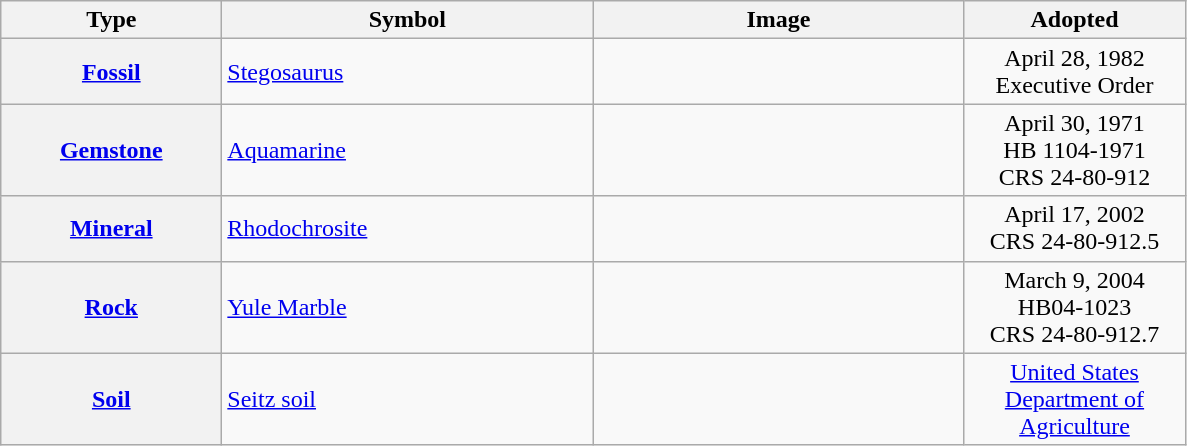<table class=wikitable>
<tr>
<th scope=col width=140px>Type</th>
<th scope=col width=240px>Symbol</th>
<th scope=col width=240px>Image</th>
<th scope=col width=140px>Adopted</th>
</tr>
<tr>
<th scope=row><a href='#'>Fossil</a></th>
<td><a href='#'>Stegosaurus</a></td>
<td align=center></td>
<td align=center>April 28, 1982<br>Executive Order</td>
</tr>
<tr>
<th scope=row><a href='#'>Gemstone</a></th>
<td><a href='#'>Aquamarine</a></td>
<td align=center></td>
<td align=center>April 30, 1971<br>HB 1104-1971<br>CRS 24-80-912</td>
</tr>
<tr>
<th scope=row><a href='#'>Mineral</a></th>
<td><a href='#'>Rhodochrosite</a></td>
<td align=center></td>
<td align=center>April 17, 2002<br>CRS 24-80-912.5</td>
</tr>
<tr>
<th scope=row><a href='#'>Rock</a></th>
<td><a href='#'>Yule Marble</a></td>
<td align=center></td>
<td align=center>March 9, 2004<br>HB04-1023<br>CRS 24-80-912.7</td>
</tr>
<tr>
<th scope=row><a href='#'>Soil</a></th>
<td><a href='#'>Seitz soil</a></td>
<td align=center></td>
<td align=center><a href='#'>United States Department of Agriculture</a></td>
</tr>
</table>
